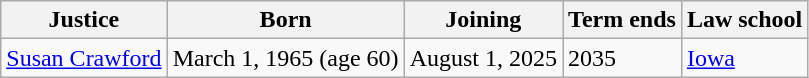<table class="wikitable sortable">
<tr>
<th>Justice</th>
<th>Born</th>
<th>Joining</th>
<th>Term ends</th>
<th>Law school</th>
</tr>
<tr>
<td><a href='#'>Susan Crawford</a></td>
<td>March 1, 1965 (age 60)</td>
<td>August 1, 2025</td>
<td>2035</td>
<td><a href='#'>Iowa</a></td>
</tr>
</table>
